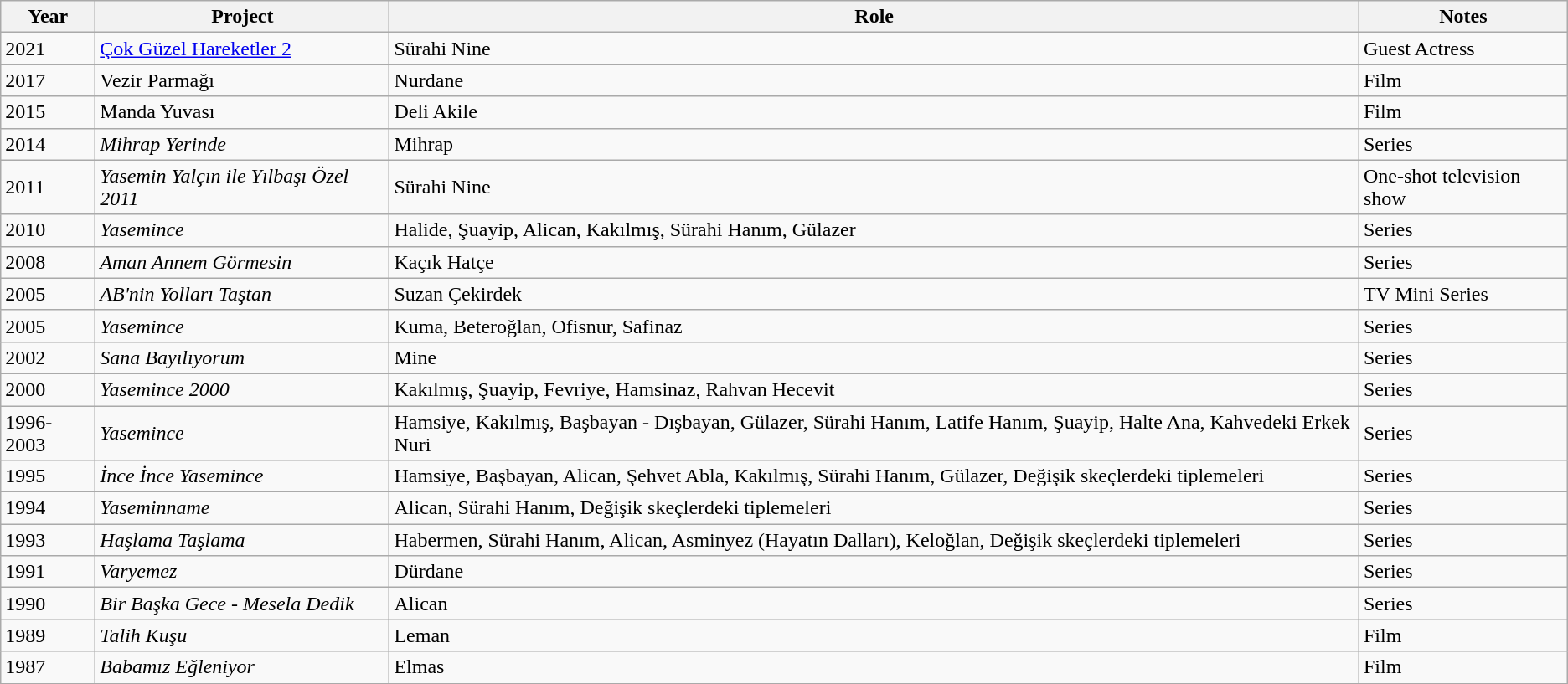<table class="wikitable">
<tr>
<th>Year</th>
<th>Project</th>
<th>Role</th>
<th>Notes</th>
</tr>
<tr>
<td>2021</td>
<td><a href='#'>Çok Güzel Hareketler 2</a></td>
<td>Sürahi Nine</td>
<td>Guest Actress</td>
</tr>
<tr>
<td>2017</td>
<td>Vezir Parmağı</td>
<td>Nurdane</td>
<td>Film</td>
</tr>
<tr>
<td>2015</td>
<td>Manda Yuvası</td>
<td>Deli Akile</td>
<td>Film</td>
</tr>
<tr>
<td>2014</td>
<td><em>Mihrap Yerinde</em></td>
<td>Mihrap</td>
<td>Series</td>
</tr>
<tr>
<td>2011</td>
<td><em>Yasemin Yalçın ile Yılbaşı Özel 2011</em></td>
<td>Sürahi Nine</td>
<td>One-shot television show</td>
</tr>
<tr>
<td>2010</td>
<td><em>Yasemince</em></td>
<td>Halide, Şuayip, Alican, Kakılmış, Sürahi Hanım, Gülazer</td>
<td>Series</td>
</tr>
<tr>
<td>2008</td>
<td><em>Aman Annem Görmesin</em></td>
<td>Kaçık Hatçe</td>
<td>Series</td>
</tr>
<tr>
<td>2005</td>
<td><em>AB'nin Yolları Taştan</em></td>
<td>Suzan Çekirdek</td>
<td>TV Mini Series</td>
</tr>
<tr>
<td>2005</td>
<td><em>Yasemince</em></td>
<td>Kuma, Beteroğlan, Ofisnur, Safinaz</td>
<td>Series</td>
</tr>
<tr>
<td>2002</td>
<td><em>Sana Bayılıyorum</em></td>
<td>Mine</td>
<td>Series</td>
</tr>
<tr>
<td>2000</td>
<td><em>Yasemince 2000</em></td>
<td>Kakılmış, Şuayip, Fevriye, Hamsinaz, Rahvan Hecevit</td>
<td>Series</td>
</tr>
<tr>
<td>1996-2003</td>
<td><em>Yasemince</em></td>
<td>Hamsiye, Kakılmış, Başbayan - Dışbayan, Gülazer, Sürahi Hanım, Latife Hanım, Şuayip, Halte Ana, Kahvedeki Erkek Nuri</td>
<td>Series</td>
</tr>
<tr>
<td>1995</td>
<td><em>İnce İnce Yasemince</em></td>
<td>Hamsiye, Başbayan, Alican, Şehvet Abla, Kakılmış, Sürahi Hanım, Gülazer, Değişik skeçlerdeki tiplemeleri</td>
<td>Series</td>
</tr>
<tr>
<td>1994</td>
<td><em>Yaseminname</em></td>
<td>Alican, Sürahi Hanım, Değişik skeçlerdeki tiplemeleri</td>
<td>Series</td>
</tr>
<tr>
<td>1993</td>
<td><em>Haşlama Taşlama</em></td>
<td>Habermen, Sürahi Hanım, Alican, Asminyez (Hayatın Dalları), Keloğlan, Değişik skeçlerdeki tiplemeleri</td>
<td>Series</td>
</tr>
<tr>
<td>1991</td>
<td><em>Varyemez</em></td>
<td>Dürdane</td>
<td>Series</td>
</tr>
<tr>
<td>1990</td>
<td><em>Bir Başka Gece - Mesela Dedik</em></td>
<td>Alican</td>
<td>Series</td>
</tr>
<tr>
<td>1989</td>
<td><em>Talih Kuşu</em></td>
<td>Leman</td>
<td>Film</td>
</tr>
<tr>
<td>1987</td>
<td><em>Babamız Eğleniyor</em></td>
<td>Elmas</td>
<td>Film</td>
</tr>
</table>
